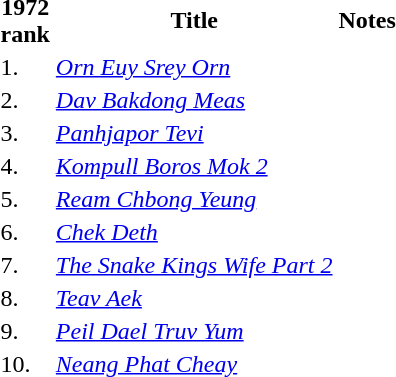<table>
<tr>
<th>1972<br>rank</th>
<th>Title</th>
<th>Notes</th>
</tr>
<tr>
<td>1.</td>
<td><em><a href='#'>Orn Euy Srey Orn</a></em></td>
<td></td>
</tr>
<tr>
<td>2.</td>
<td><em><a href='#'>Dav Bakdong Meas</a></em></td>
<td></td>
</tr>
<tr>
<td>3.</td>
<td><em><a href='#'>Panhjapor Tevi</a></em></td>
<td></td>
</tr>
<tr>
<td>4.</td>
<td><em><a href='#'>Kompull Boros Mok 2</a></em></td>
<td></td>
</tr>
<tr>
<td>5.</td>
<td><em><a href='#'>Ream Chbong Yeung</a></em></td>
<td></td>
</tr>
<tr>
<td>6.</td>
<td><em><a href='#'>Chek Deth</a></em></td>
<td></td>
</tr>
<tr>
<td>7.</td>
<td><em><a href='#'>The Snake Kings Wife Part 2</a></em></td>
<td></td>
</tr>
<tr>
<td>8.</td>
<td><em><a href='#'>Teav Aek</a></em></td>
<td></td>
</tr>
<tr>
<td>9.</td>
<td><em><a href='#'>Peil Dael Truv Yum</a></em></td>
<td></td>
</tr>
<tr>
<td>10.</td>
<td><em><a href='#'>Neang Phat Cheay</a></em></td>
<td></td>
</tr>
</table>
